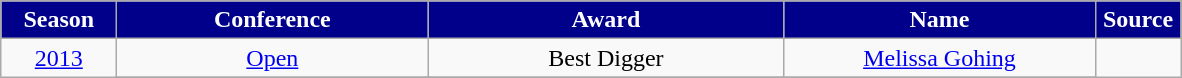<table class="wikitable" style="text-align:center;">
<tr>
<th width=70px style="background:#00008B; color:white; text-align: center"><strong>Season</strong></th>
<th width=200px style="background:#00008B; color:white; text-align: center"><strong>Conference</strong></th>
<th width=230px style="background:#00008B; color:white; text-align: center"><strong>Award</strong></th>
<th width=200px style="background:#00008B; color:white; text-align: center"><strong>Name</strong></th>
<th width=50px style="background:#00008B; color:white; text-align: center">Source</th>
</tr>
<tr>
<td rowspan=2><a href='#'>2013</a></td>
<td><a href='#'>Open</a></td>
<td>Best Digger</td>
<td><a href='#'>Melissa Gohing</a></td>
<td rowspan=2></td>
</tr>
<tr>
</tr>
</table>
